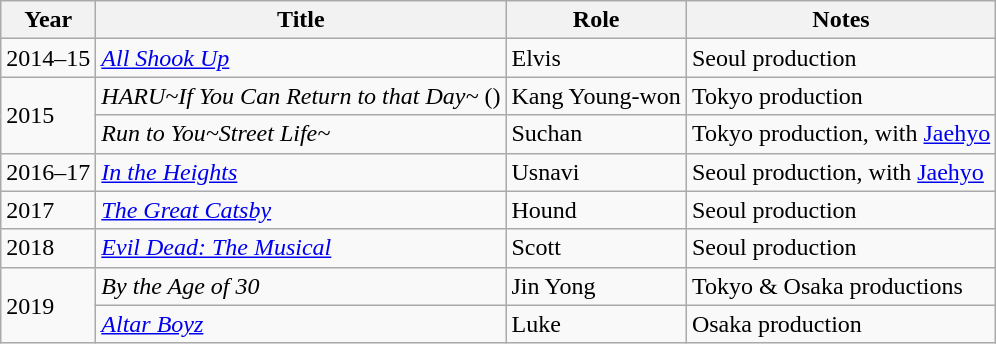<table class="wikitable">
<tr>
<th>Year</th>
<th>Title</th>
<th>Role</th>
<th>Notes</th>
</tr>
<tr>
<td>2014–15</td>
<td><em><a href='#'>All Shook Up</a></em></td>
<td>Elvis</td>
<td>Seoul production</td>
</tr>
<tr>
<td rowspan=2>2015</td>
<td><em>HARU~If You Can Return to that Day~</em> ()</td>
<td>Kang Young-won</td>
<td>Tokyo production</td>
</tr>
<tr>
<td><em>Run to You~Street Life~</em></td>
<td>Suchan</td>
<td>Tokyo production, with <a href='#'>Jaehyo</a></td>
</tr>
<tr>
<td>2016–17</td>
<td><em><a href='#'>In the Heights</a></em></td>
<td>Usnavi</td>
<td>Seoul production, with <a href='#'>Jaehyo</a></td>
</tr>
<tr>
<td>2017</td>
<td><em><a href='#'>The Great Catsby</a></em></td>
<td>Hound</td>
<td>Seoul production</td>
</tr>
<tr>
<td>2018</td>
<td><em><a href='#'>Evil Dead: The Musical</a></em></td>
<td>Scott</td>
<td>Seoul production</td>
</tr>
<tr>
<td rowspan=2>2019</td>
<td><em>By the Age of 30</em></td>
<td>Jin Yong</td>
<td>Tokyo & Osaka productions</td>
</tr>
<tr>
<td><em><a href='#'>Altar Boyz</a></em></td>
<td>Luke</td>
<td>Osaka production</td>
</tr>
</table>
